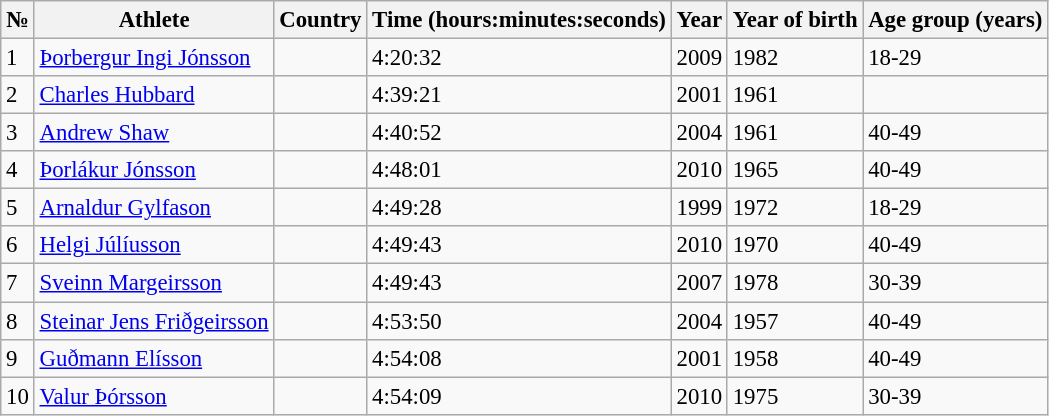<table class="sortable wikitable" style="font-size:95%;">
<tr>
<th>№</th>
<th>Athlete</th>
<th>Country</th>
<th>Time (hours:minutes:seconds)</th>
<th>Year</th>
<th>Year of birth</th>
<th>Age group (years)</th>
</tr>
<tr>
<td>1</td>
<td><a href='#'>Þorbergur Ingi Jónsson</a></td>
<td></td>
<td>4:20:32</td>
<td>2009</td>
<td>1982</td>
<td>18-29</td>
</tr>
<tr>
<td>2</td>
<td><a href='#'>Charles Hubbard</a></td>
<td></td>
<td>4:39:21</td>
<td>2001</td>
<td>1961</td>
<td></td>
</tr>
<tr>
<td>3</td>
<td><a href='#'>Andrew Shaw</a></td>
<td></td>
<td>4:40:52</td>
<td>2004</td>
<td>1961</td>
<td>40-49</td>
</tr>
<tr>
<td>4</td>
<td><a href='#'>Þorlákur Jónsson</a></td>
<td></td>
<td>4:48:01</td>
<td>2010</td>
<td>1965</td>
<td>40-49</td>
</tr>
<tr>
<td>5</td>
<td><a href='#'>Arnaldur Gylfason</a></td>
<td></td>
<td>4:49:28</td>
<td>1999</td>
<td>1972</td>
<td>18-29</td>
</tr>
<tr>
<td>6</td>
<td><a href='#'>Helgi Júlíusson</a></td>
<td></td>
<td>4:49:43</td>
<td>2010</td>
<td>1970</td>
<td>40-49</td>
</tr>
<tr>
<td>7</td>
<td><a href='#'>Sveinn Margeirsson</a></td>
<td></td>
<td>4:49:43</td>
<td>2007</td>
<td>1978</td>
<td>30-39</td>
</tr>
<tr>
<td>8</td>
<td><a href='#'>Steinar Jens Friðgeirsson</a></td>
<td></td>
<td>4:53:50</td>
<td>2004</td>
<td>1957</td>
<td>40-49</td>
</tr>
<tr>
<td>9</td>
<td><a href='#'>Guðmann Elísson</a></td>
<td></td>
<td>4:54:08</td>
<td>2001</td>
<td>1958</td>
<td>40-49</td>
</tr>
<tr>
<td>10</td>
<td><a href='#'>Valur Þórsson</a></td>
<td></td>
<td>4:54:09</td>
<td>2010</td>
<td>1975</td>
<td>30-39</td>
</tr>
</table>
